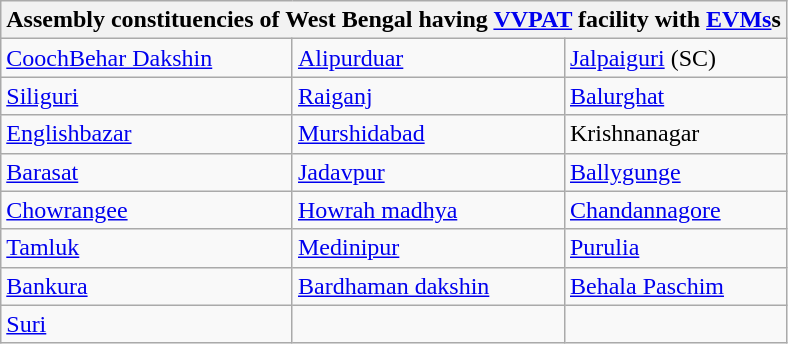<table class="wikitable" | align="center">
<tr>
<th colspan="3">Assembly constituencies of West Bengal having <a href='#'>VVPAT</a> facility with <a href='#'>EVMs</a>s</th>
</tr>
<tr>
<td><a href='#'>CoochBehar Dakshin</a></td>
<td><a href='#'>Alipurduar</a></td>
<td><a href='#'>Jalpaiguri</a> (SC)</td>
</tr>
<tr>
<td><a href='#'>Siliguri</a></td>
<td><a href='#'>Raiganj</a></td>
<td><a href='#'>Balurghat</a></td>
</tr>
<tr>
<td><a href='#'>Englishbazar</a></td>
<td><a href='#'>Murshidabad</a></td>
<td>Krishnanagar</td>
</tr>
<tr>
<td><a href='#'>Barasat</a></td>
<td><a href='#'>Jadavpur</a></td>
<td><a href='#'>Ballygunge</a></td>
</tr>
<tr>
<td><a href='#'>Chowrangee</a></td>
<td><a href='#'>Howrah madhya</a></td>
<td><a href='#'>Chandannagore</a></td>
</tr>
<tr>
<td><a href='#'>Tamluk</a></td>
<td><a href='#'>Medinipur</a></td>
<td><a href='#'>Purulia</a></td>
</tr>
<tr>
<td><a href='#'>Bankura</a></td>
<td><a href='#'>Bardhaman dakshin</a></td>
<td><a href='#'>Behala Paschim</a></td>
</tr>
<tr>
<td><a href='#'>Suri</a></td>
<td></td>
<td></td>
</tr>
</table>
